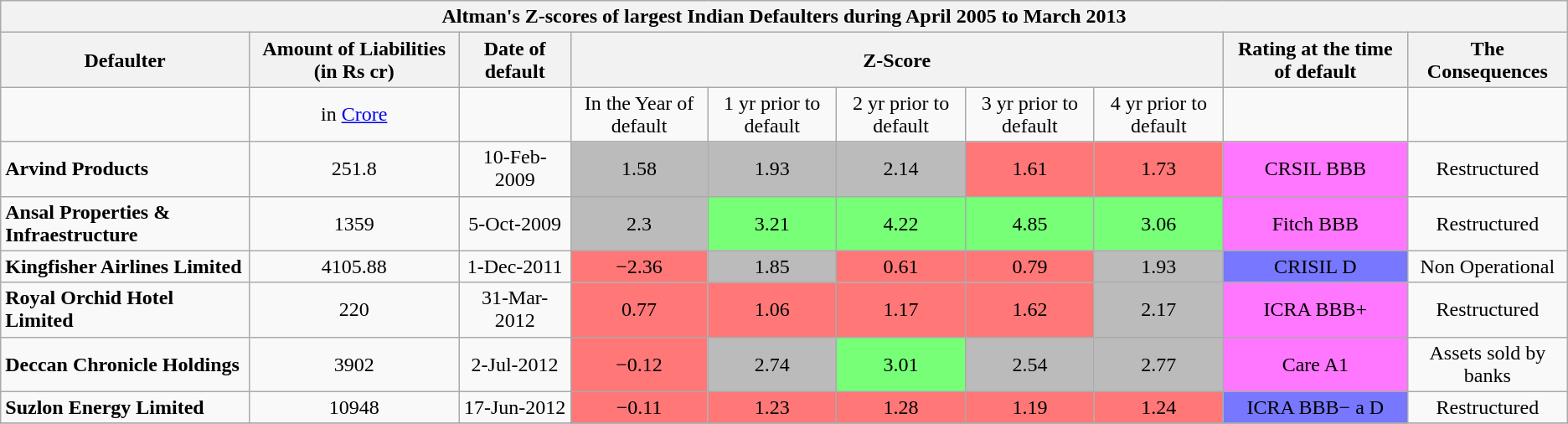<table class="wikitable">
<tr>
<th colspan="10" style="text-align: center; font-weight:bold;">Altman's Z-scores of largest Indian Defaulters during April 2005 to March 2013</th>
</tr>
<tr>
<th colspan="1" style="text-align: center; font-weight:bold;">Defaulter</th>
<th colspan="1" style="text-align: center; font-weight:bold;">Amount of Liabilities (in Rs cr)</th>
<th colspan="1" style="text-align: center; font-weight:bold;">Date of default</th>
<th colspan="5" style="text-align: center; font-weight:bold;">Z-Score</th>
<th colspan="1" style="text-align: center; font-weight:bold;">Rating at the time of default</th>
<th colspan="1" style="text-align: center; font-weight:bold;">The Consequences</th>
</tr>
<tr>
<td style="font-weight:bold;"></td>
<td style="text-align: center;">in <a href='#'>Crore</a></td>
<td style="text-align: center;"></td>
<td style="text-align: center;">In the Year of default</td>
<td style="text-align: center;">1 yr prior to default</td>
<td style="text-align: center;">2 yr prior to default</td>
<td style="text-align: center;">3 yr prior to default</td>
<td style="text-align: center;">4 yr prior to default</td>
<td style="text-align: center;"></td>
<td style="text-align: center;"></td>
</tr>
<tr>
<td style="font-weight:bold;">Arvind Products</td>
<td style="text-align: center;">251.8</td>
<td style="text-align: center;">10-Feb-2009</td>
<td style="text-align: center; background:#bbbbbb;">1.58</td>
<td style="text-align: center; background:#bbbbbb;">1.93</td>
<td style="text-align: center; background:#bbbbbb;">2.14</td>
<td style="text-align: center; background:#ff7777;">1.61</td>
<td style="text-align: center; background:#ff7777;">1.73</td>
<td style="text-align: center; background:#ff77ff;">CRSIL BBB</td>
<td style="text-align: center;">Restructured</td>
</tr>
<tr>
<td style="font-weight:bold;">Ansal Properties & Infraestructure</td>
<td style="text-align: center;">1359</td>
<td style="text-align: center;">5-Oct-2009</td>
<td style="text-align: center; background:#bbbbbb;">2.3</td>
<td style="text-align: center; background:#77ff77;">3.21</td>
<td style="text-align: center; background:#77ff77;">4.22</td>
<td style="text-align: center; background:#77ff77;">4.85</td>
<td style="text-align: center; background:#77ff77;">3.06</td>
<td style="text-align: center; background:#ff77ff;">Fitch BBB</td>
<td style="text-align: center;">Restructured</td>
</tr>
<tr>
<td style="font-weight:bold;">Kingfisher Airlines Limited</td>
<td style="text-align: center;">4105.88</td>
<td style="text-align: center;">1-Dec-2011</td>
<td style="text-align: center; background:#ff7777;">−2.36</td>
<td style="text-align: center; background:#bbbbbb;">1.85</td>
<td style="text-align: center; background:#ff7777;">0.61</td>
<td style="text-align: center; background:#ff7777;">0.79</td>
<td style="text-align: center; background:#bbbbbb;">1.93</td>
<td style="text-align: center; background:#7777ff;">CRISIL D</td>
<td style="text-align: center;">Non Operational</td>
</tr>
<tr>
<td style="font-weight:bold;">Royal Orchid Hotel Limited</td>
<td style="text-align: center;">220</td>
<td style="text-align: center;">31-Mar-2012</td>
<td style="text-align: center; background:#ff7777;">0.77</td>
<td style="text-align: center; background:#ff7777;">1.06</td>
<td style="text-align: center; background:#ff7777;">1.17</td>
<td style="text-align: center; background:#ff7777;">1.62</td>
<td style="text-align: center; background:#bbbbbb;">2.17</td>
<td style="text-align: center; background:#ff77ff;">ICRA BBB+</td>
<td style="text-align: center;">Restructured</td>
</tr>
<tr>
<td style="font-weight:bold;">Deccan Chronicle Holdings</td>
<td style="text-align: center;">3902</td>
<td style="text-align: center;">2-Jul-2012</td>
<td style="text-align: center; background:#ff7777;">−0.12</td>
<td style="text-align: center; background:#bbbbbb;">2.74</td>
<td style="text-align: center; background:#77ff77;">3.01</td>
<td style="text-align: center; background:#bbbbbb;">2.54</td>
<td style="text-align: center; background:#bbbbbb;">2.77</td>
<td style="text-align: center; background:#ff77ff;">Care A1</td>
<td style="text-align: center;">Assets sold by banks</td>
</tr>
<tr>
<td style="font-weight:bold;">Suzlon Energy Limited</td>
<td style="text-align: center;">10948</td>
<td style="text-align: center;">17-Jun-2012</td>
<td style="text-align: center; background:#ff7777;">−0.11</td>
<td style="text-align: center; background:#ff7777;">1.23</td>
<td style="text-align: center; background:#ff7777;">1.28</td>
<td style="text-align: center; background:#ff7777;">1.19</td>
<td style="text-align: center; background:#ff7777;">1.24</td>
<td style="text-align: center; background:#7777ff;">ICRA BBB− a D</td>
<td style="text-align: center;">Restructured</td>
</tr>
<tr>
</tr>
</table>
